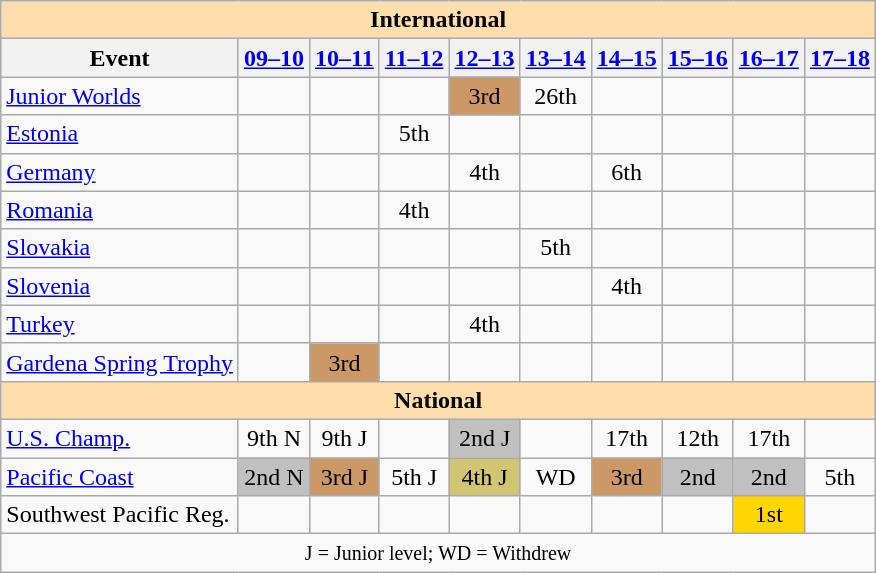<table class="wikitable" style="text-align:center">
<tr>
<th style="background-color: #ffdead; " colspan=10 align=center>International</th>
</tr>
<tr>
<th>Event</th>
<th><a href='#'>09–10</a></th>
<th><a href='#'>10–11</a></th>
<th><a href='#'>11–12</a></th>
<th><a href='#'>12–13</a></th>
<th><a href='#'>13–14</a></th>
<th><a href='#'>14–15</a></th>
<th><a href='#'>15–16</a></th>
<th><a href='#'>16–17</a></th>
<th><a href='#'>17–18</a></th>
</tr>
<tr>
<td align=left><a href='#'>Junior Worlds</a></td>
<td></td>
<td></td>
<td></td>
<td bgcolor=cc9966>3rd</td>
<td>26th</td>
<td></td>
<td></td>
<td></td>
<td></td>
</tr>
<tr>
<td align=left> <a href='#'>Estonia</a></td>
<td></td>
<td></td>
<td>5th</td>
<td></td>
<td></td>
<td></td>
<td></td>
<td></td>
<td></td>
</tr>
<tr>
<td align=left> <a href='#'>Germany</a></td>
<td></td>
<td></td>
<td></td>
<td>4th</td>
<td></td>
<td>6th</td>
<td></td>
<td></td>
<td></td>
</tr>
<tr>
<td align=left> <a href='#'>Romania</a></td>
<td></td>
<td></td>
<td>4th</td>
<td></td>
<td></td>
<td></td>
<td></td>
<td></td>
<td></td>
</tr>
<tr>
<td align=left> <a href='#'>Slovakia</a></td>
<td></td>
<td></td>
<td></td>
<td></td>
<td>5th</td>
<td></td>
<td></td>
<td></td>
<td></td>
</tr>
<tr>
<td align=left> <a href='#'>Slovenia</a></td>
<td></td>
<td></td>
<td></td>
<td></td>
<td></td>
<td>4th</td>
<td></td>
<td></td>
<td></td>
</tr>
<tr>
<td align=left> <a href='#'>Turkey</a></td>
<td></td>
<td></td>
<td></td>
<td>4th</td>
<td></td>
<td></td>
<td></td>
<td></td>
<td></td>
</tr>
<tr>
<td align=left><a href='#'>Gardena Spring Trophy</a></td>
<td></td>
<td bgcolor=cc9966>3rd</td>
<td></td>
<td></td>
<td></td>
<td></td>
<td></td>
<td></td>
<td></td>
</tr>
<tr>
<th style="background-color: #ffdead; " colspan=10 align=center>National</th>
</tr>
<tr>
<td align=left><a href='#'>U.S. Champ.</a></td>
<td>9th N</td>
<td>9th J</td>
<td></td>
<td bgcolor=silver>2nd J</td>
<td></td>
<td>17th</td>
<td>12th</td>
<td>17th</td>
<td></td>
</tr>
<tr>
<td align=left><a href='#'>Pacific Coast</a></td>
<td bgcolor=silver>2nd N</td>
<td bgcolor=cc9966>3rd J</td>
<td>5th J</td>
<td bgcolor=d1c571>4th J</td>
<td>WD</td>
<td bgcolor=cc9966>3rd</td>
<td bgcolor=silver>2nd</td>
<td bgcolor=silver>2nd</td>
<td>5th</td>
</tr>
<tr>
<td align=left>Southwest Pacific Reg.</td>
<td></td>
<td></td>
<td></td>
<td></td>
<td></td>
<td></td>
<td></td>
<td bgcolor=gold>1st</td>
<td></td>
</tr>
<tr>
<td colspan=10 align=center><small> J = Junior level; WD = Withdrew </small></td>
</tr>
</table>
